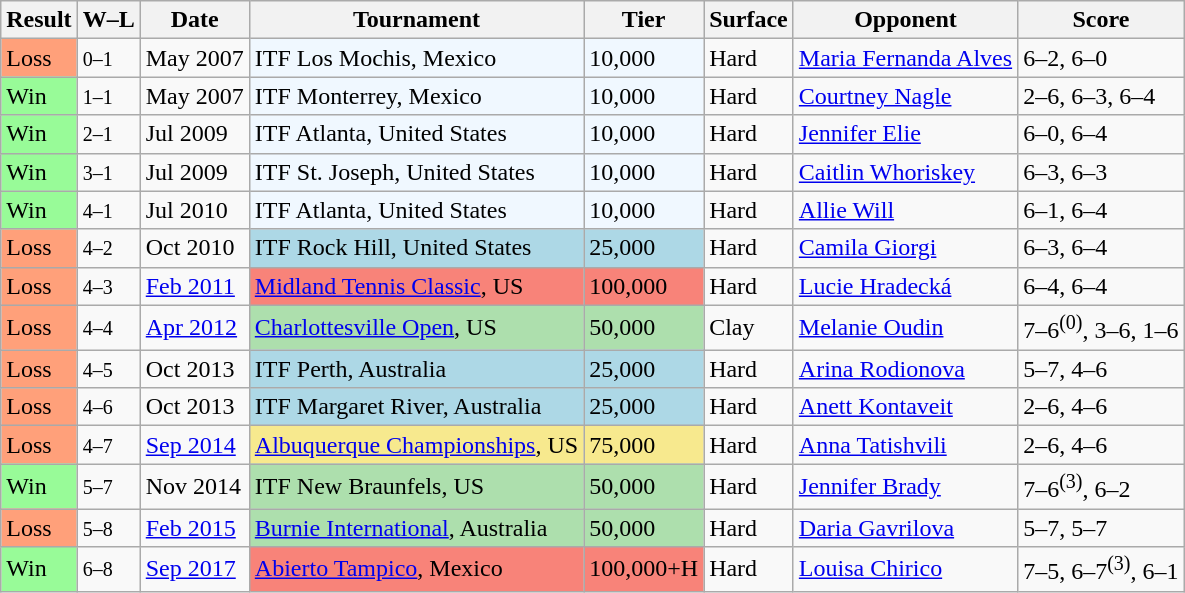<table class="sortable wikitable">
<tr>
<th>Result</th>
<th class="unsortable">W–L</th>
<th>Date</th>
<th>Tournament</th>
<th>Tier</th>
<th>Surface</th>
<th>Opponent</th>
<th class="unsortable">Score</th>
</tr>
<tr>
<td bgcolor=FFA07A>Loss</td>
<td><small>0–1</small></td>
<td>May 2007</td>
<td style="background:#f0f8ff;">ITF Los Mochis, Mexico</td>
<td style="background:#f0f8ff;">10,000</td>
<td>Hard</td>
<td> <a href='#'>Maria Fernanda Alves</a></td>
<td>6–2, 6–0</td>
</tr>
<tr>
<td bgcolor=98FB98>Win</td>
<td><small>1–1</small></td>
<td>May 2007</td>
<td style="background:#f0f8ff;">ITF Monterrey, Mexico</td>
<td style="background:#f0f8ff;">10,000</td>
<td>Hard</td>
<td> <a href='#'>Courtney Nagle</a></td>
<td>2–6, 6–3, 6–4</td>
</tr>
<tr>
<td bgcolor=98FB98>Win</td>
<td><small>2–1</small></td>
<td>Jul 2009</td>
<td style="background:#f0f8ff;">ITF Atlanta, United States</td>
<td style="background:#f0f8ff;">10,000</td>
<td>Hard</td>
<td> <a href='#'>Jennifer Elie</a></td>
<td>6–0, 6–4</td>
</tr>
<tr>
<td bgcolor=98FB98>Win</td>
<td><small>3–1</small></td>
<td>Jul 2009</td>
<td style="background:#f0f8ff;">ITF St. Joseph, United States</td>
<td style="background:#f0f8ff;">10,000</td>
<td>Hard</td>
<td> <a href='#'>Caitlin Whoriskey</a></td>
<td>6–3, 6–3</td>
</tr>
<tr>
<td bgcolor=98FB98>Win</td>
<td><small>4–1</small></td>
<td>Jul 2010</td>
<td style="background:#f0f8ff;">ITF Atlanta, United States</td>
<td style="background:#f0f8ff;">10,000</td>
<td>Hard</td>
<td> <a href='#'>Allie Will</a></td>
<td>6–1, 6–4</td>
</tr>
<tr>
<td bgcolor=FFA07A>Loss</td>
<td><small>4–2</small></td>
<td>Oct 2010</td>
<td style="background:lightblue;">ITF Rock Hill, United States</td>
<td style="background:lightblue;">25,000</td>
<td>Hard</td>
<td> <a href='#'>Camila Giorgi</a></td>
<td>6–3, 6–4</td>
</tr>
<tr>
<td bgcolor=FFA07A>Loss</td>
<td><small>4–3</small></td>
<td><a href='#'>Feb 2011</a></td>
<td style="background:#f88379;"><a href='#'>Midland Tennis Classic</a>, US</td>
<td style="background:#f88379;">100,000</td>
<td>Hard</td>
<td> <a href='#'>Lucie Hradecká</a></td>
<td>6–4, 6–4</td>
</tr>
<tr>
<td bgcolor=FFA07A>Loss</td>
<td><small>4–4</small></td>
<td><a href='#'>Apr 2012</a></td>
<td style="background:#addfad;"><a href='#'>Charlottesville Open</a>, US</td>
<td style="background:#addfad;">50,000</td>
<td>Clay</td>
<td> <a href='#'>Melanie Oudin</a></td>
<td>7–6<sup>(0)</sup>, 3–6, 1–6</td>
</tr>
<tr>
<td bgcolor=FFA07A>Loss</td>
<td><small>4–5</small></td>
<td>Oct 2013</td>
<td style="background:lightblue;">ITF Perth, Australia</td>
<td style="background:lightblue;">25,000</td>
<td>Hard</td>
<td> <a href='#'>Arina Rodionova</a></td>
<td>5–7, 4–6</td>
</tr>
<tr>
<td bgcolor=FFA07A>Loss</td>
<td><small>4–6</small></td>
<td>Oct 2013</td>
<td style="background:lightblue;">ITF Margaret River, Australia</td>
<td style="background:lightblue;">25,000</td>
<td>Hard</td>
<td> <a href='#'>Anett Kontaveit</a></td>
<td>2–6, 4–6</td>
</tr>
<tr>
<td bgcolor=FFA07A>Loss</td>
<td><small>4–7</small></td>
<td><a href='#'>Sep 2014</a></td>
<td style="background:#f7e98e;"><a href='#'>Albuquerque Championships</a>, US</td>
<td style="background:#f7e98e;">75,000</td>
<td>Hard</td>
<td> <a href='#'>Anna Tatishvili</a></td>
<td>2–6, 4–6</td>
</tr>
<tr>
<td bgcolor=98FB98>Win</td>
<td><small>5–7</small></td>
<td>Nov 2014</td>
<td style="background:#addfad;">ITF New Braunfels, US</td>
<td style="background:#addfad;">50,000</td>
<td>Hard</td>
<td> <a href='#'>Jennifer Brady</a></td>
<td>7–6<sup>(3)</sup>, 6–2</td>
</tr>
<tr>
<td bgcolor=FFA07A>Loss</td>
<td><small>5–8</small></td>
<td><a href='#'>Feb 2015</a></td>
<td style="background:#addfad;"><a href='#'>Burnie International</a>, Australia</td>
<td style="background:#addfad;">50,000</td>
<td>Hard</td>
<td> <a href='#'>Daria Gavrilova</a></td>
<td>5–7, 5–7</td>
</tr>
<tr>
<td bgcolor=98FB98>Win</td>
<td><small>6–8</small></td>
<td><a href='#'>Sep 2017</a></td>
<td style="background:#f88379;"><a href='#'>Abierto Tampico</a>, Mexico</td>
<td style="background:#f88379;">100,000+H</td>
<td>Hard</td>
<td> <a href='#'>Louisa Chirico</a></td>
<td>7–5, 6–7<sup>(3)</sup>, 6–1</td>
</tr>
</table>
